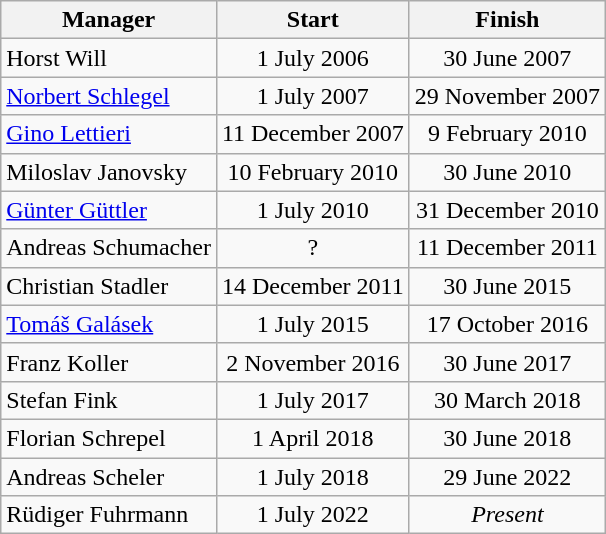<table class="wikitable">
<tr>
<th>Manager</th>
<th>Start</th>
<th>Finish</th>
</tr>
<tr align="center">
<td align="left">Horst Will</td>
<td>1 July 2006</td>
<td>30 June 2007</td>
</tr>
<tr align="center">
<td align="left"><a href='#'>Norbert Schlegel</a></td>
<td>1 July 2007</td>
<td>29 November 2007</td>
</tr>
<tr align="center">
<td align="left"><a href='#'>Gino Lettieri</a></td>
<td>11 December 2007</td>
<td>9 February 2010</td>
</tr>
<tr align="center">
<td align="left">Miloslav Janovsky</td>
<td>10 February 2010</td>
<td>30 June 2010</td>
</tr>
<tr align="center">
<td align="left"><a href='#'>Günter Güttler</a></td>
<td>1 July 2010</td>
<td>31 December 2010</td>
</tr>
<tr align="center">
<td align="left">Andreas Schumacher</td>
<td>?</td>
<td>11 December 2011</td>
</tr>
<tr align="center">
<td align="left">Christian Stadler</td>
<td>14 December 2011</td>
<td>30 June 2015</td>
</tr>
<tr align="center">
<td align="left"><a href='#'>Tomáš Galásek</a></td>
<td>1 July 2015</td>
<td>17 October 2016</td>
</tr>
<tr align="center">
<td align="left">Franz Koller</td>
<td>2 November 2016</td>
<td>30 June 2017</td>
</tr>
<tr align="center">
<td align="left">Stefan Fink</td>
<td>1 July 2017</td>
<td>30 March 2018</td>
</tr>
<tr align="center">
<td align="left">Florian Schrepel</td>
<td>1 April 2018</td>
<td>30 June 2018</td>
</tr>
<tr align="center">
<td align="left">Andreas Scheler</td>
<td>1 July 2018</td>
<td>29 June 2022</td>
</tr>
<tr align="center">
<td align="left">Rüdiger Fuhrmann</td>
<td>1 July 2022</td>
<td><em>Present</em></td>
</tr>
</table>
